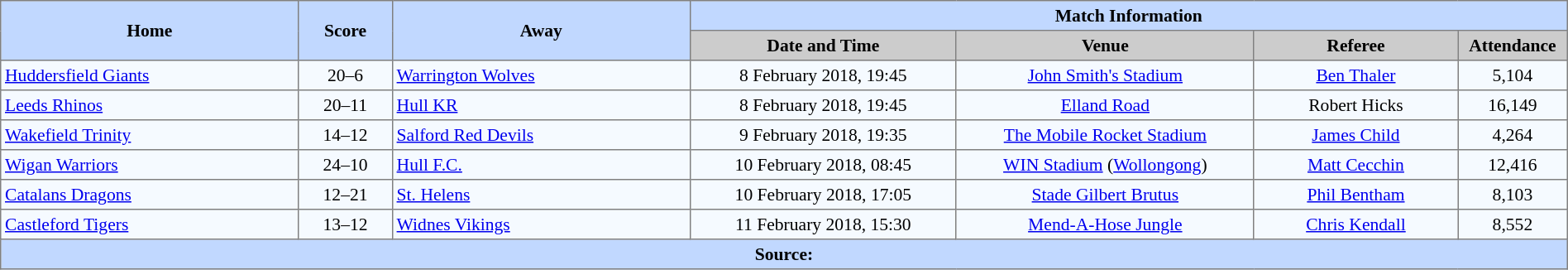<table border=1 style="border-collapse:collapse; font-size:90%; text-align:center;" cellpadding=3 cellspacing=0 width=100%>
<tr bgcolor=#C1D8FF>
<th rowspan=2 width=19%>Home</th>
<th rowspan=2 width=6%>Score</th>
<th rowspan=2 width=19%>Away</th>
<th colspan=4>Match Information</th>
</tr>
<tr bgcolor=#CCCCCC>
<th width=17%>Date and Time</th>
<th width=19%>Venue</th>
<th width=13%>Referee</th>
<th width=7%>Attendance</th>
</tr>
<tr bgcolor=#F5FAFF>
<td align=left> <a href='#'>Huddersfield Giants</a></td>
<td>20–6</td>
<td align=left> <a href='#'>Warrington Wolves</a></td>
<td>8 February 2018, 19:45</td>
<td><a href='#'>John Smith's Stadium</a></td>
<td><a href='#'>Ben Thaler</a></td>
<td>5,104</td>
</tr>
<tr bgcolor=#F5FAFF>
<td align=left> <a href='#'>Leeds Rhinos</a></td>
<td>20–11</td>
<td align=left> <a href='#'>Hull KR</a></td>
<td>8 February 2018, 19:45</td>
<td><a href='#'>Elland Road</a></td>
<td>Robert Hicks</td>
<td>16,149</td>
</tr>
<tr bgcolor=#F5FAFF>
<td align=left> <a href='#'>Wakefield Trinity</a></td>
<td>14–12</td>
<td align=left> <a href='#'>Salford Red Devils</a></td>
<td>9 February 2018, 19:35</td>
<td><a href='#'>The Mobile Rocket Stadium</a></td>
<td><a href='#'>James Child</a></td>
<td>4,264</td>
</tr>
<tr bgcolor=#F5FAFF>
<td align=left> <a href='#'>Wigan Warriors</a></td>
<td>24–10</td>
<td align=left> <a href='#'>Hull F.C.</a></td>
<td>10 February 2018, 08:45</td>
<td><a href='#'>WIN Stadium</a> (<a href='#'>Wollongong</a>)</td>
<td><a href='#'>Matt Cecchin</a></td>
<td>12,416</td>
</tr>
<tr bgcolor=#F5FAFF>
<td align=left> <a href='#'>Catalans Dragons</a></td>
<td>12–21</td>
<td align=left> <a href='#'>St. Helens</a></td>
<td>10 February 2018, 17:05</td>
<td><a href='#'>Stade Gilbert Brutus</a></td>
<td><a href='#'>Phil Bentham</a></td>
<td>8,103</td>
</tr>
<tr bgcolor=#F5FAFF>
<td align=left> <a href='#'>Castleford Tigers</a></td>
<td>13–12</td>
<td align=left> <a href='#'>Widnes Vikings</a></td>
<td>11 February 2018, 15:30</td>
<td><a href='#'>Mend-A-Hose Jungle</a></td>
<td><a href='#'>Chris Kendall</a></td>
<td>8,552</td>
</tr>
<tr style="background:#c1d8ff;">
<th colspan=7>Source:</th>
</tr>
</table>
